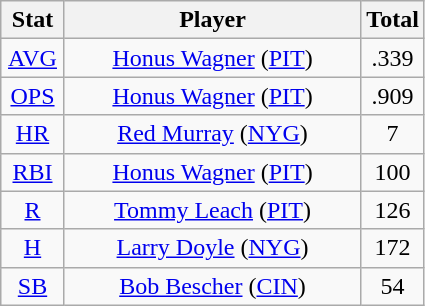<table class="wikitable" style="text-align:center;">
<tr>
<th style="width:15%;">Stat</th>
<th>Player</th>
<th style="width:15%;">Total</th>
</tr>
<tr>
<td><a href='#'>AVG</a></td>
<td><a href='#'>Honus Wagner</a> (<a href='#'>PIT</a>)</td>
<td>.339</td>
</tr>
<tr>
<td><a href='#'>OPS</a></td>
<td><a href='#'>Honus Wagner</a> (<a href='#'>PIT</a>)</td>
<td>.909</td>
</tr>
<tr>
<td><a href='#'>HR</a></td>
<td><a href='#'>Red Murray</a> (<a href='#'>NYG</a>)</td>
<td>7</td>
</tr>
<tr>
<td><a href='#'>RBI</a></td>
<td><a href='#'>Honus Wagner</a> (<a href='#'>PIT</a>)</td>
<td>100</td>
</tr>
<tr>
<td><a href='#'>R</a></td>
<td><a href='#'>Tommy Leach</a> (<a href='#'>PIT</a>)</td>
<td>126</td>
</tr>
<tr>
<td><a href='#'>H</a></td>
<td><a href='#'>Larry Doyle</a> (<a href='#'>NYG</a>)</td>
<td>172</td>
</tr>
<tr>
<td><a href='#'>SB</a></td>
<td><a href='#'>Bob Bescher</a> (<a href='#'>CIN</a>)</td>
<td>54</td>
</tr>
</table>
